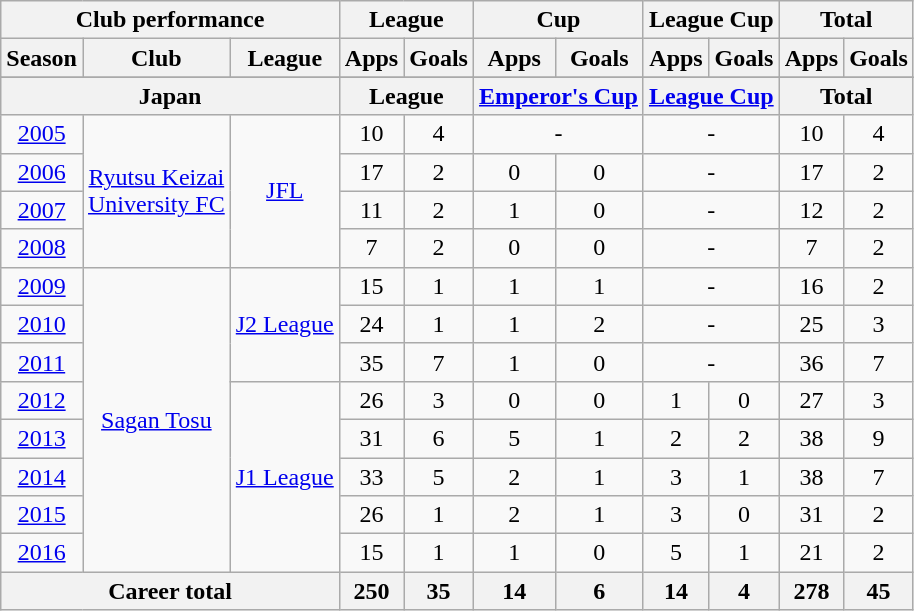<table class="wikitable" style="text-align:center">
<tr>
<th colspan=3>Club performance</th>
<th colspan=2>League</th>
<th colspan=2>Cup</th>
<th colspan=2>League Cup</th>
<th colspan=2>Total</th>
</tr>
<tr>
<th>Season</th>
<th>Club</th>
<th>League</th>
<th>Apps</th>
<th>Goals</th>
<th>Apps</th>
<th>Goals</th>
<th>Apps</th>
<th>Goals</th>
<th>Apps</th>
<th>Goals</th>
</tr>
<tr>
</tr>
<tr>
<th colspan=3>Japan</th>
<th colspan=2>League</th>
<th colspan=2><a href='#'>Emperor's Cup</a></th>
<th colspan=2><a href='#'>League Cup</a></th>
<th colspan=2>Total</th>
</tr>
<tr>
<td><a href='#'>2005</a></td>
<td rowspan="4"><a href='#'>Ryutsu Keizai<br>University FC</a></td>
<td rowspan="4"><a href='#'>JFL</a></td>
<td>10</td>
<td>4</td>
<td colspan="2">-</td>
<td colspan="2">-</td>
<td>10</td>
<td>4</td>
</tr>
<tr>
<td><a href='#'>2006</a></td>
<td>17</td>
<td>2</td>
<td>0</td>
<td>0</td>
<td colspan="2">-</td>
<td>17</td>
<td>2</td>
</tr>
<tr>
<td><a href='#'>2007</a></td>
<td>11</td>
<td>2</td>
<td>1</td>
<td>0</td>
<td colspan="2">-</td>
<td>12</td>
<td>2</td>
</tr>
<tr>
<td><a href='#'>2008</a></td>
<td>7</td>
<td>2</td>
<td>0</td>
<td>0</td>
<td colspan="2">-</td>
<td>7</td>
<td>2</td>
</tr>
<tr>
<td><a href='#'>2009</a></td>
<td rowspan="8"><a href='#'>Sagan Tosu</a></td>
<td rowspan="3"><a href='#'>J2 League</a></td>
<td>15</td>
<td>1</td>
<td>1</td>
<td>1</td>
<td colspan="2">-</td>
<td>16</td>
<td>2</td>
</tr>
<tr>
<td><a href='#'>2010</a></td>
<td>24</td>
<td>1</td>
<td>1</td>
<td>2</td>
<td colspan="2">-</td>
<td>25</td>
<td>3</td>
</tr>
<tr>
<td><a href='#'>2011</a></td>
<td>35</td>
<td>7</td>
<td>1</td>
<td>0</td>
<td colspan="2">-</td>
<td>36</td>
<td>7</td>
</tr>
<tr>
<td><a href='#'>2012</a></td>
<td rowspan="5"><a href='#'>J1 League</a></td>
<td>26</td>
<td>3</td>
<td>0</td>
<td>0</td>
<td>1</td>
<td>0</td>
<td>27</td>
<td>3</td>
</tr>
<tr>
<td><a href='#'>2013</a></td>
<td>31</td>
<td>6</td>
<td>5</td>
<td>1</td>
<td>2</td>
<td>2</td>
<td>38</td>
<td>9</td>
</tr>
<tr>
<td><a href='#'>2014</a></td>
<td>33</td>
<td>5</td>
<td>2</td>
<td>1</td>
<td>3</td>
<td>1</td>
<td>38</td>
<td>7</td>
</tr>
<tr>
<td><a href='#'>2015</a></td>
<td>26</td>
<td>1</td>
<td>2</td>
<td>1</td>
<td>3</td>
<td>0</td>
<td>31</td>
<td>2</td>
</tr>
<tr>
<td><a href='#'>2016</a></td>
<td>15</td>
<td>1</td>
<td>1</td>
<td>0</td>
<td>5</td>
<td>1</td>
<td>21</td>
<td>2</td>
</tr>
<tr>
<th colspan=3>Career total</th>
<th>250</th>
<th>35</th>
<th>14</th>
<th>6</th>
<th>14</th>
<th>4</th>
<th>278</th>
<th>45</th>
</tr>
</table>
